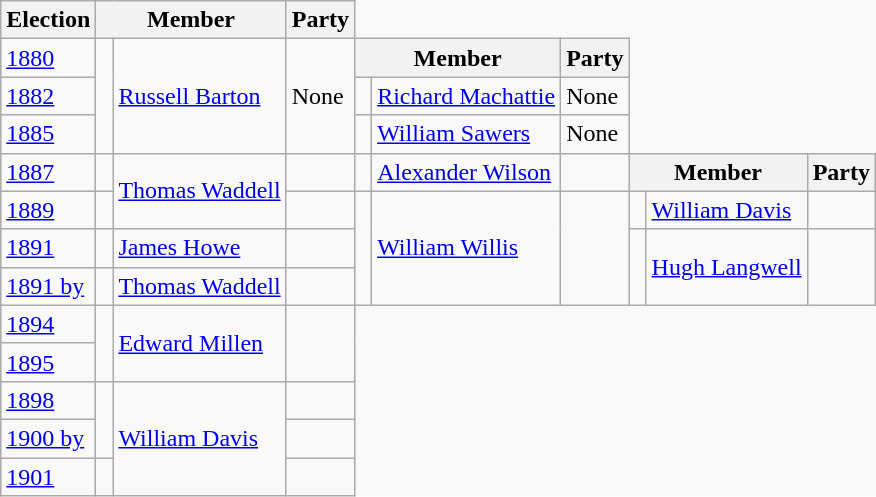<table class="wikitable" style='border-style: none none none solid;'>
<tr>
<th>Election</th>
<th colspan="2">Member</th>
<th>Party</th>
</tr>
<tr style="background: #f9f9f9">
<td><a href='#'>1880</a></td>
<td rowspan="3" > </td>
<td rowspan="3"><a href='#'>Russell Barton</a></td>
<td rowspan="3">None</td>
<th colspan="2">Member</th>
<th>Party</th>
</tr>
<tr style="background: #f9f9f9">
<td><a href='#'>1882</a></td>
<td> </td>
<td><a href='#'>Richard Machattie</a></td>
<td>None</td>
</tr>
<tr style="background: #f9f9f9">
<td><a href='#'>1885</a></td>
<td> </td>
<td><a href='#'>William Sawers</a></td>
<td>None</td>
</tr>
<tr style="background: #f9f9f9">
<td><a href='#'>1887</a></td>
<td> </td>
<td rowspan="2"><a href='#'>Thomas Waddell</a></td>
<td></td>
<td> </td>
<td><a href='#'>Alexander Wilson</a></td>
<td></td>
<th colspan="2">Member</th>
<th>Party</th>
</tr>
<tr style="background: #f9f9f9">
<td><a href='#'>1889</a></td>
<td> </td>
<td></td>
<td rowspan="3" > </td>
<td rowspan="3"><a href='#'>William Willis</a></td>
<td rowspan="3"></td>
<td> </td>
<td><a href='#'>William Davis</a></td>
<td></td>
</tr>
<tr style="background: #f9f9f9">
<td><a href='#'>1891</a></td>
<td> </td>
<td><a href='#'>James Howe</a></td>
<td></td>
<td rowspan="2" > </td>
<td rowspan="2"><a href='#'>Hugh Langwell</a></td>
<td rowspan="2"></td>
</tr>
<tr style="background: #f9f9f9">
<td><a href='#'>1891 by</a></td>
<td> </td>
<td><a href='#'>Thomas Waddell</a></td>
<td></td>
</tr>
<tr style="background: #f9f9f9">
<td><a href='#'>1894</a></td>
<td rowspan="2" > </td>
<td rowspan="2"><a href='#'>Edward Millen</a></td>
<td rowspan="2"></td>
</tr>
<tr style="background: #f9f9f9">
<td><a href='#'>1895</a></td>
</tr>
<tr style="background: #f9f9f9">
<td><a href='#'>1898</a></td>
<td rowspan="2" > </td>
<td rowspan="3"><a href='#'>William Davis</a></td>
<td></td>
</tr>
<tr style="background: #f9f9f9">
<td><a href='#'>1900 by</a></td>
<td></td>
</tr>
<tr style="background: #f9f9f9">
<td><a href='#'>1901</a></td>
<td> </td>
<td></td>
</tr>
</table>
